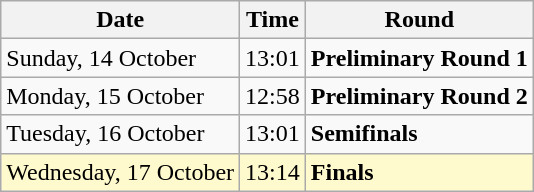<table class="wikitable">
<tr>
<th>Date</th>
<th>Time</th>
<th>Round</th>
</tr>
<tr>
<td>Sunday, 14 October</td>
<td>13:01</td>
<td><strong>Preliminary Round 1</strong></td>
</tr>
<tr>
<td>Monday, 15 October</td>
<td>12:58</td>
<td><strong>Preliminary Round 2</strong></td>
</tr>
<tr>
<td>Tuesday, 16 October</td>
<td>13:01</td>
<td><strong>Semifinals</strong></td>
</tr>
<tr style=background:lemonchiffon>
<td>Wednesday, 17 October</td>
<td>13:14</td>
<td><strong>Finals</strong></td>
</tr>
</table>
